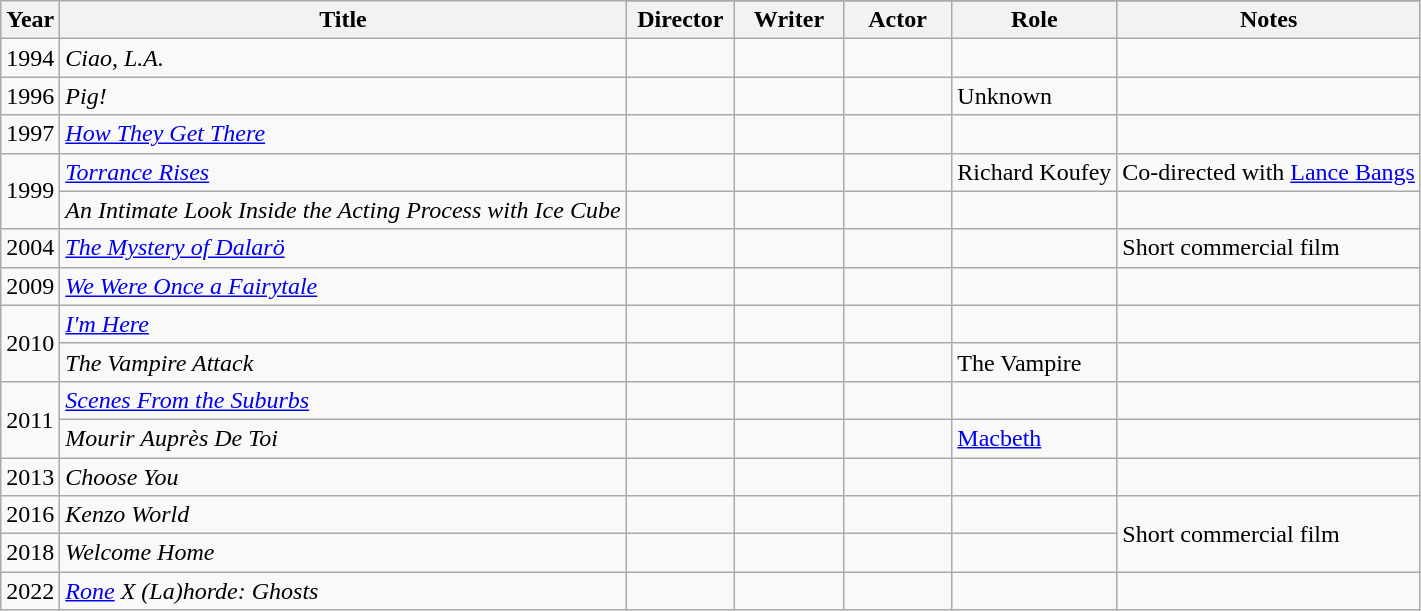<table class="wikitable">
<tr>
<th rowspan="2">Year</th>
<th rowspan="2">Title</th>
</tr>
<tr>
<th style="width:65px;">Director</th>
<th style="width:65px;">Writer</th>
<th style="width:65px;">Actor</th>
<th>Role</th>
<th class="unsortable">Notes</th>
</tr>
<tr>
<td>1994</td>
<td><em>Ciao, L.A.</em></td>
<td></td>
<td></td>
<td></td>
<td></td>
<td></td>
</tr>
<tr>
<td>1996</td>
<td><em>Pig!</em></td>
<td></td>
<td></td>
<td></td>
<td>Unknown</td>
<td></td>
</tr>
<tr>
<td>1997</td>
<td><em><a href='#'>How They Get There</a></em></td>
<td></td>
<td></td>
<td></td>
<td></td>
<td></td>
</tr>
<tr>
<td rowspan=2>1999</td>
<td><em><a href='#'>Torrance Rises</a></em></td>
<td></td>
<td></td>
<td></td>
<td>Richard Koufey</td>
<td>Co-directed with <a href='#'>Lance Bangs</a></td>
</tr>
<tr>
<td><em>An Intimate Look Inside the Acting Process with Ice Cube</em></td>
<td></td>
<td></td>
<td></td>
<td></td>
<td></td>
</tr>
<tr>
<td>2004</td>
<td><em><a href='#'>The Mystery of Dalarö</a></em></td>
<td></td>
<td></td>
<td></td>
<td></td>
<td>Short commercial film</td>
</tr>
<tr>
<td>2009</td>
<td><em><a href='#'>We Were Once a Fairytale</a></em></td>
<td></td>
<td></td>
<td></td>
<td></td>
<td></td>
</tr>
<tr>
<td rowspan=2>2010</td>
<td><em><a href='#'>I'm Here</a></em></td>
<td></td>
<td></td>
<td></td>
<td></td>
<td></td>
</tr>
<tr>
<td><em>The Vampire Attack</em></td>
<td></td>
<td></td>
<td></td>
<td>The Vampire</td>
<td></td>
</tr>
<tr>
<td rowspan=2>2011</td>
<td><em><a href='#'>Scenes From the Suburbs</a></em></td>
<td></td>
<td></td>
<td></td>
<td></td>
<td></td>
</tr>
<tr>
<td><em>Mourir Auprès De Toi</em></td>
<td></td>
<td></td>
<td></td>
<td><a href='#'>Macbeth</a></td>
<td></td>
</tr>
<tr>
<td>2013</td>
<td><em>Choose You</em></td>
<td></td>
<td></td>
<td></td>
<td></td>
<td></td>
</tr>
<tr>
<td>2016</td>
<td><em>Kenzo World</em></td>
<td></td>
<td></td>
<td></td>
<td></td>
<td rowspan=2>Short commercial film</td>
</tr>
<tr>
<td>2018</td>
<td><em>Welcome Home</em></td>
<td></td>
<td></td>
<td></td>
<td></td>
</tr>
<tr>
<td>2022</td>
<td><em><a href='#'>Rone</a> X (La)horde: Ghosts</em></td>
<td></td>
<td></td>
<td></td>
<td></td>
<td></td>
</tr>
</table>
